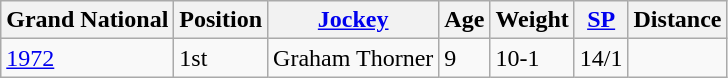<table class="wikitable sortable">
<tr>
<th>Grand National</th>
<th>Position</th>
<th><a href='#'>Jockey</a></th>
<th>Age</th>
<th>Weight</th>
<th><a href='#'>SP</a></th>
<th>Distance</th>
</tr>
<tr>
<td><a href='#'>1972</a></td>
<td>1st</td>
<td>Graham Thorner</td>
<td>9</td>
<td>10-1</td>
<td>14/1</td>
<td></td>
</tr>
</table>
